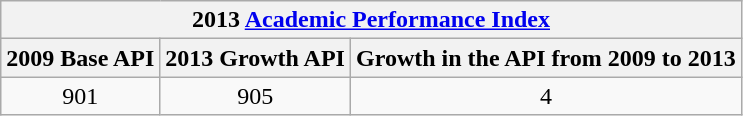<table class="wikitable" style="text-align:center">
<tr>
<th colspan="3">2013 <a href='#'>Academic Performance Index</a></th>
</tr>
<tr>
<th>2009 Base API</th>
<th>2013 Growth API</th>
<th>Growth in the API from 2009 to 2013</th>
</tr>
<tr>
<td>901</td>
<td>905</td>
<td>4</td>
</tr>
</table>
